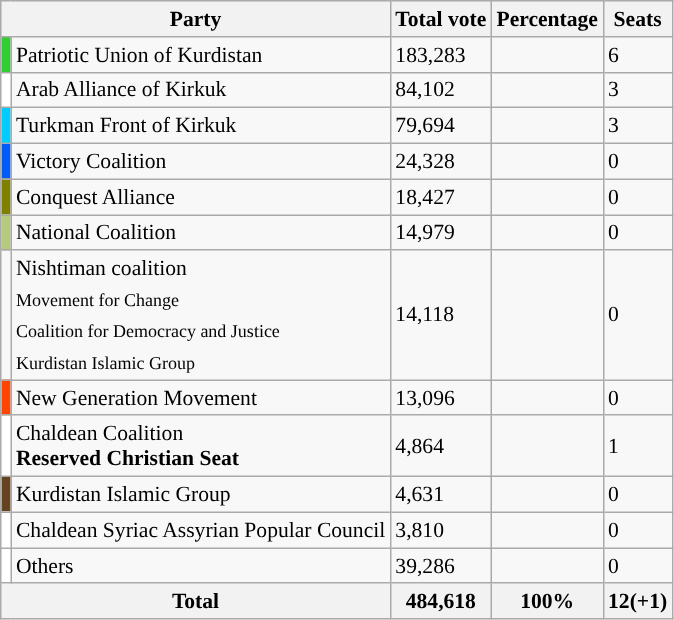<table class="wikitable sortable" style="border:1px solid #8888aa; background:#f8f8f8; padding:0; font-size:90%;">
<tr style="background:#e9e9e9;">
<th colspan=2>Party</th>
<th>Total vote</th>
<th>Percentage</th>
<th>Seats</th>
</tr>
<tr>
<td style="background:#32cd32;"></td>
<td>Patriotic Union of Kurdistan</td>
<td>183,283</td>
<td></td>
<td>6</td>
</tr>
<tr>
<td style="background:#fff;"></td>
<td>Arab Alliance of Kirkuk</td>
<td>84,102</td>
<td></td>
<td>3</td>
</tr>
<tr>
<td style="background:#00CCFF;"></td>
<td>Turkman Front of Kirkuk</td>
<td>79,694</td>
<td></td>
<td>3</td>
</tr>
<tr>
<td style="background:#005bf9;"></td>
<td>Victory Coalition</td>
<td>24,328</td>
<td></td>
<td>0</td>
</tr>
<tr>
<td style="background:olive;"></td>
<td>Conquest Alliance</td>
<td>18,427</td>
<td></td>
<td>0</td>
</tr>
<tr>
<td style="background:#b5ca7f;"></td>
<td>National Coalition</td>
<td>14,979</td>
<td></td>
<td>0</td>
</tr>
<tr>
<td></td>
<td>Nishtiman coalition<br><sub>Movement for Change<br>Coalition for Democracy and Justice<br>Kurdistan Islamic Group</sub></td>
<td>14,118</td>
<td></td>
<td>0</td>
</tr>
<tr>
<td style="background:#ff4500;"></td>
<td>New Generation Movement</td>
<td>13,096</td>
<td></td>
<td>0</td>
</tr>
<tr>
<td style="background:#ffffff;"></td>
<td>Chaldean Coalition<br><strong>Reserved Christian Seat</strong></td>
<td>4,864</td>
<td></td>
<td>1</td>
</tr>
<tr>
<td style="background:#654321;"></td>
<td>Kurdistan Islamic Group</td>
<td>4,631</td>
<td></td>
<td>0</td>
</tr>
<tr>
<td style="background:#ffffff;"></td>
<td>Chaldean Syriac Assyrian Popular Council</td>
<td>3,810</td>
<td></td>
<td>0</td>
</tr>
<tr>
<td style="background:#ffffff;"></td>
<td>Others</td>
<td>39,286</td>
<td></td>
<td>0</td>
</tr>
<tr>
<th colspan=2>Total</th>
<th>484,618</th>
<th>100%</th>
<th>12(+1)</th>
</tr>
</table>
